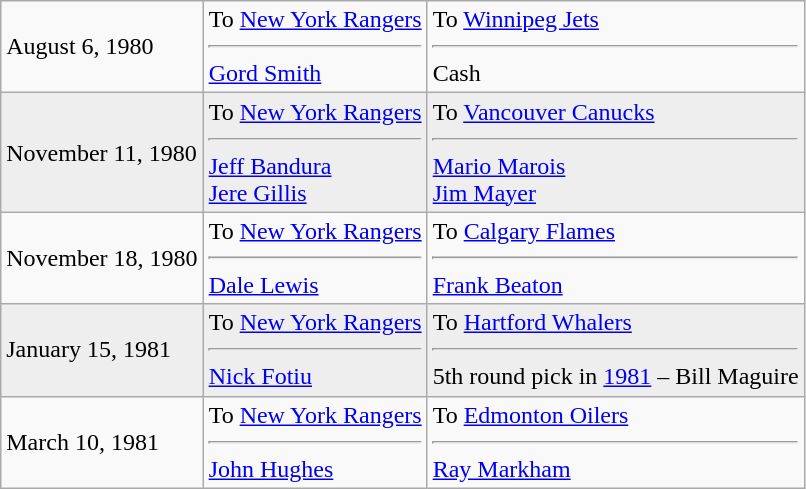<table class="wikitable">
<tr>
<td>August 6, 1980</td>
<td valign="top">To <a href='#'>New York Rangers</a><hr><a href='#'>Gord Smith</a></td>
<td valign="top">To <a href='#'>Winnipeg Jets</a><hr>Cash</td>
</tr>
<tr style="background:#eee;">
<td>November 11, 1980</td>
<td valign="top">To <a href='#'>New York Rangers</a><hr><a href='#'>Jeff Bandura</a> <br> <a href='#'>Jere Gillis</a></td>
<td valign="top">To <a href='#'>Vancouver Canucks</a><hr><a href='#'>Mario Marois</a> <br> <a href='#'>Jim Mayer</a></td>
</tr>
<tr>
<td>November 18, 1980</td>
<td valign="top">To <a href='#'>New York Rangers</a><hr><a href='#'>Dale Lewis</a></td>
<td valign="top">To <a href='#'>Calgary Flames</a><hr><a href='#'>Frank Beaton</a></td>
</tr>
<tr style="background:#eee;">
<td>January 15, 1981</td>
<td valign="top">To <a href='#'>New York Rangers</a><hr><a href='#'>Nick Fotiu</a></td>
<td valign="top">To <a href='#'>Hartford Whalers</a><hr>5th round pick in <a href='#'>1981</a> – Bill Maguire</td>
</tr>
<tr>
<td>March 10, 1981</td>
<td valign="top">To <a href='#'>New York Rangers</a><hr><a href='#'>John Hughes</a></td>
<td valign="top">To <a href='#'>Edmonton Oilers</a><hr><a href='#'>Ray Markham</a></td>
</tr>
</table>
